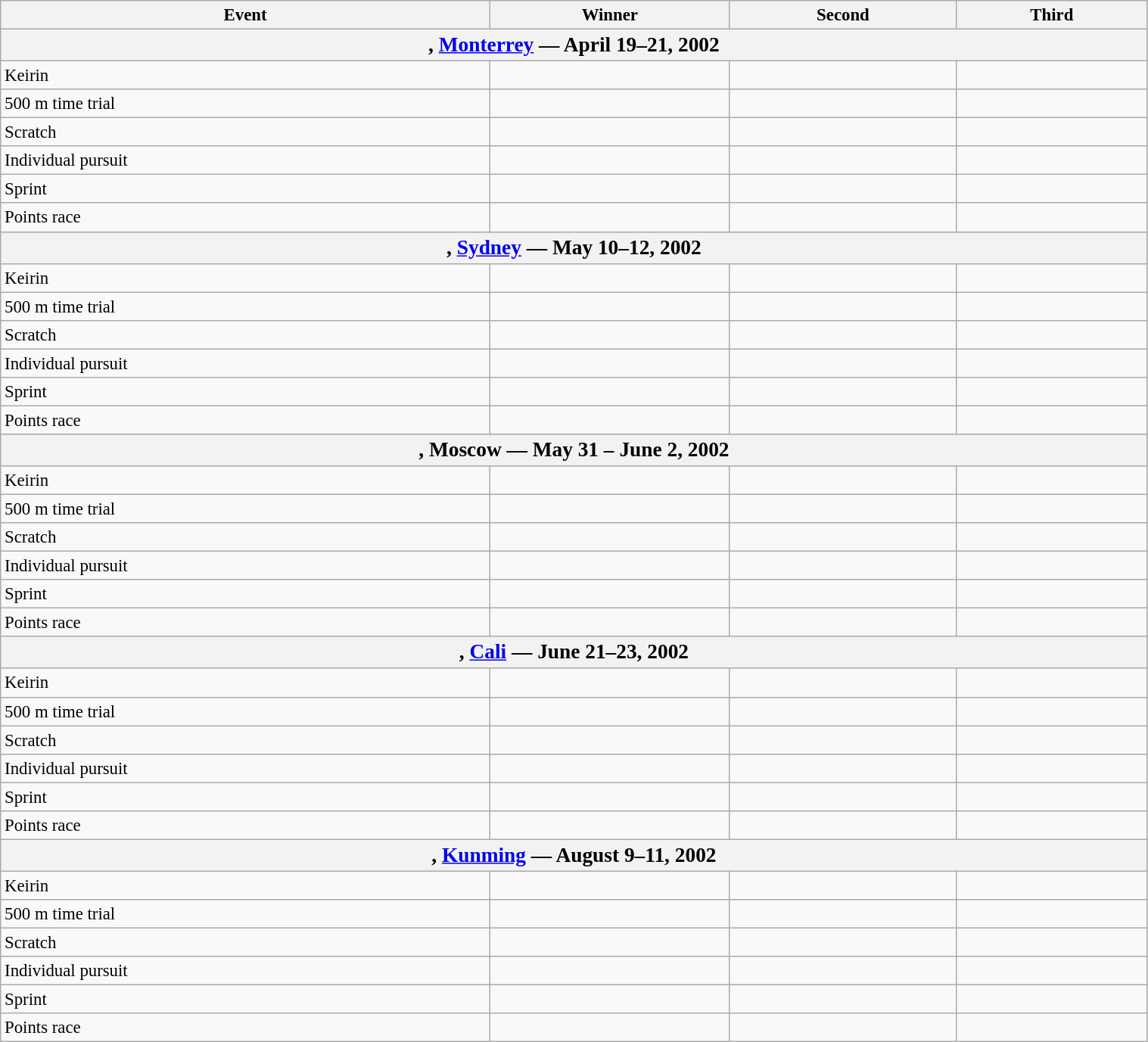<table class=wikitable style="font-size:95%" width="80%">
<tr>
<th>Event</th>
<th>Winner</th>
<th>Second</th>
<th>Third</th>
</tr>
<tr>
<th colspan=4><big>, <a href='#'>Monterrey</a> — April 19–21, 2002</big></th>
</tr>
<tr>
<td>Keirin</td>
<td></td>
<td></td>
<td></td>
</tr>
<tr>
<td>500 m time trial</td>
<td></td>
<td></td>
<td></td>
</tr>
<tr>
<td>Scratch</td>
<td></td>
<td></td>
<td></td>
</tr>
<tr>
<td>Individual pursuit</td>
<td></td>
<td></td>
<td></td>
</tr>
<tr>
<td>Sprint</td>
<td></td>
<td></td>
<td></td>
</tr>
<tr>
<td>Points race</td>
<td></td>
<td></td>
<td></td>
</tr>
<tr>
<th colspan=4><big>, <a href='#'>Sydney</a> — May 10–12, 2002</big></th>
</tr>
<tr>
<td>Keirin</td>
<td></td>
<td></td>
<td></td>
</tr>
<tr>
<td>500 m time trial</td>
<td></td>
<td></td>
<td></td>
</tr>
<tr>
<td>Scratch</td>
<td></td>
<td></td>
<td></td>
</tr>
<tr>
<td>Individual pursuit</td>
<td></td>
<td></td>
<td></td>
</tr>
<tr>
<td>Sprint</td>
<td></td>
<td></td>
<td></td>
</tr>
<tr>
<td>Points race</td>
<td></td>
<td></td>
<td></td>
</tr>
<tr>
<th colspan=4><big>, Moscow — May 31 – June 2, 2002</big></th>
</tr>
<tr>
<td>Keirin</td>
<td></td>
<td></td>
<td></td>
</tr>
<tr>
<td>500 m time trial</td>
<td></td>
<td></td>
<td></td>
</tr>
<tr>
<td>Scratch</td>
<td></td>
<td></td>
<td></td>
</tr>
<tr>
<td>Individual pursuit</td>
<td></td>
<td></td>
<td></td>
</tr>
<tr>
<td>Sprint</td>
<td></td>
<td></td>
<td></td>
</tr>
<tr>
<td>Points race</td>
<td></td>
<td></td>
<td></td>
</tr>
<tr>
<th colspan=4><big>, <a href='#'>Cali</a> — June 21–23, 2002</big></th>
</tr>
<tr>
<td>Keirin</td>
<td></td>
<td></td>
<td></td>
</tr>
<tr>
<td>500 m time trial</td>
<td></td>
<td></td>
<td></td>
</tr>
<tr>
<td>Scratch</td>
<td></td>
<td></td>
<td></td>
</tr>
<tr>
<td>Individual pursuit</td>
<td></td>
<td></td>
<td></td>
</tr>
<tr>
<td>Sprint</td>
<td></td>
<td></td>
<td></td>
</tr>
<tr>
<td>Points race</td>
<td></td>
<td></td>
<td></td>
</tr>
<tr>
<th colspan=4><big>, <a href='#'>Kunming</a> — August 9–11, 2002</big></th>
</tr>
<tr>
<td>Keirin</td>
<td></td>
<td></td>
<td></td>
</tr>
<tr>
<td>500 m time trial</td>
<td></td>
<td></td>
<td></td>
</tr>
<tr>
<td>Scratch</td>
<td></td>
<td></td>
<td></td>
</tr>
<tr>
<td>Individual pursuit</td>
<td></td>
<td></td>
<td></td>
</tr>
<tr>
<td>Sprint</td>
<td></td>
<td></td>
<td></td>
</tr>
<tr>
<td>Points race</td>
<td></td>
<td></td>
<td></td>
</tr>
</table>
